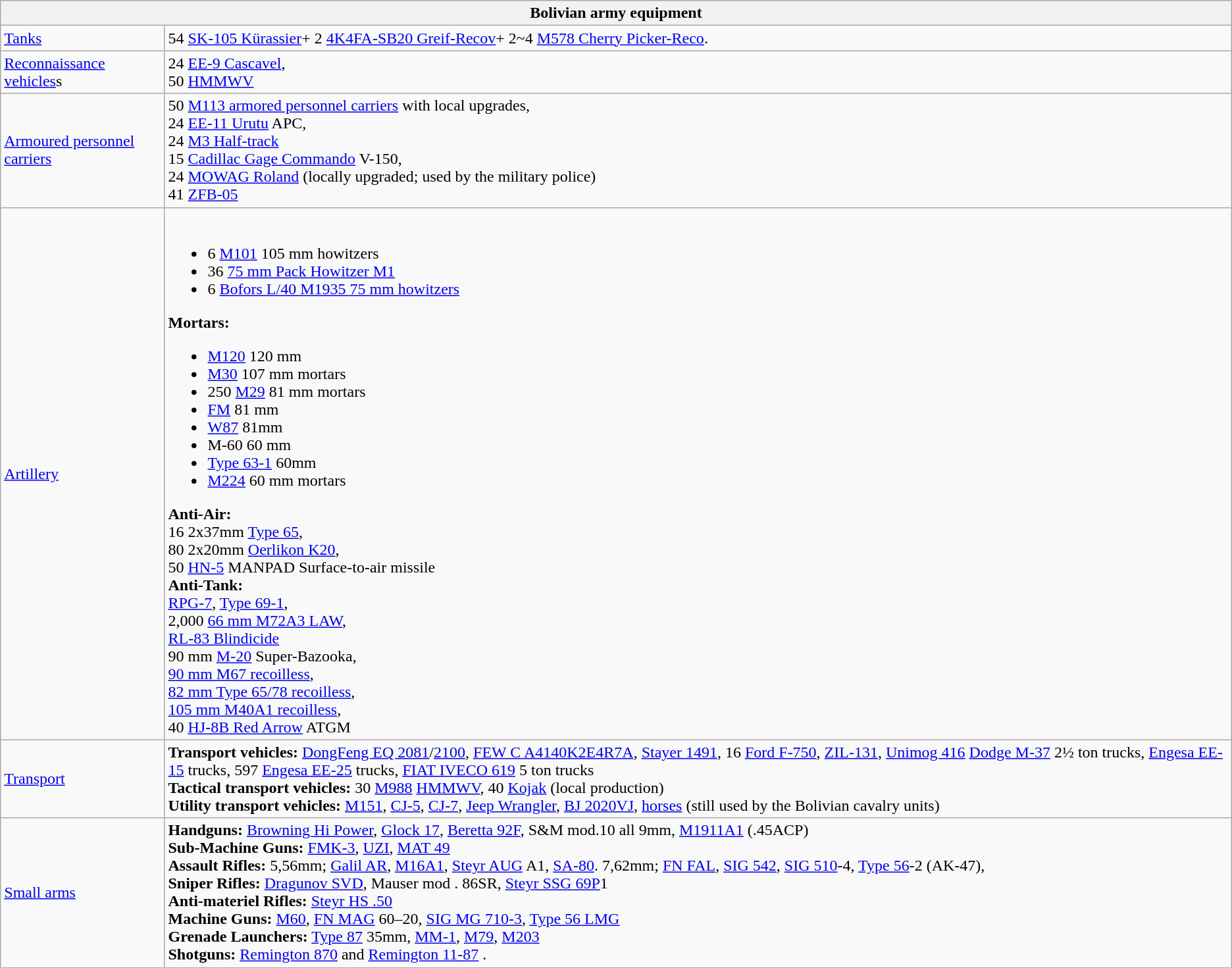<table class="wikitable">
<tr>
<th colspan="2">Bolivian army equipment</th>
</tr>
<tr>
<td><a href='#'>Tanks</a></td>
<td>54 <a href='#'>SK-105 Kürassier</a>+ 2 <a href='#'>4K4FA-SB20 Greif-Recov</a>+ 2~4 <a href='#'>M578 Cherry Picker-Reco</a>.</td>
</tr>
<tr>
<td><a href='#'>Reconnaissance vehicles</a>s</td>
<td>24 <a href='#'>EE-9 Cascavel</a>,<br>50 <a href='#'>HMMWV</a></td>
</tr>
<tr>
<td><a href='#'>Armoured personnel carriers</a></td>
<td>50 <a href='#'>M113 armored personnel carriers</a> with local upgrades,<br>24 <a href='#'>EE-11 Urutu</a>  APC,<br>24 <a href='#'>M3 Half-track</a><br>15 <a href='#'>Cadillac Gage Commando</a> V-150,<br>24 <a href='#'>MOWAG Roland</a> (locally upgraded; used by the military police)<br>41 <a href='#'>ZFB-05</a></td>
</tr>
<tr>
<td><a href='#'>Artillery</a></td>
<td><br><ul><li>6 <a href='#'>M101</a> 105 mm howitzers</li><li>36 <a href='#'>75 mm Pack Howitzer M1</a></li><li>6 <a href='#'>Bofors L/40 M1935 75 mm howitzers</a></li></ul><strong>Mortars:</strong><ul><li><a href='#'>M120</a> 120 mm</li><li><a href='#'>M30</a> 107 mm mortars</li><li>250 <a href='#'>M29</a> 81 mm mortars</li><li><a href='#'>FM</a> 81 mm</li><li><a href='#'>W87</a> 81mm</li><li>M-60 60 mm</li><li><a href='#'>Type 63-1</a> 60mm</li><li><a href='#'>M224</a>  60 mm mortars</li></ul><strong>Anti-Air:</strong><br>16 2x37mm <a href='#'>Type 65</a>,<br>80 2x20mm <a href='#'>Oerlikon K20</a>,<br>50 <a href='#'>HN-5</a> MANPAD Surface-to-air missile<br><strong>Anti-Tank:</strong><br><a href='#'>RPG-7</a>, <a href='#'>Type 69-1</a>,<br>2,000 <a href='#'>66 mm M72A3 LAW</a>,<br><a href='#'>RL-83 Blindicide</a><br>90 mm <a href='#'>M-20</a> Super-Bazooka,<br><a href='#'>90 mm M67 recoilless</a>,<br><a href='#'>82 mm Type 65/78 recoilless</a>,<br><a href='#'>105 mm M40A1 recoilless</a>,<br>40 <a href='#'>HJ-8B Red Arrow</a> ATGM</td>
</tr>
<tr>
<td><a href='#'>Transport</a></td>
<td><strong>Transport vehicles:</strong> <a href='#'>DongFeng EQ 2081</a>/<a href='#'>2100</a>, <a href='#'>FEW C A4140K2E4R7A</a>, <a href='#'>Stayer 1491</a>, 16 <a href='#'>Ford F-750</a>, <a href='#'>ZIL-131</a>, <a href='#'>Unimog 416</a> <a href='#'>Dodge M-37</a>  2½ ton trucks, <a href='#'>Engesa EE-15</a> trucks, 597 <a href='#'>Engesa EE-25</a> trucks, <a href='#'>FIAT IVECO 619</a> 5 ton trucks<br><strong>Tactical transport vehicles:</strong> 30 <a href='#'>M988</a> <a href='#'>HMMWV</a>, 40 <a href='#'>Kojak</a> (local production)<br><strong>Utility transport vehicles: </strong> <a href='#'>M151</a>, <a href='#'>CJ-5</a>, <a href='#'>CJ-7</a>, <a href='#'>Jeep Wrangler</a>, <a href='#'>BJ 2020VJ</a>, <a href='#'>horses</a> (still used by the Bolivian cavalry units) </td>
</tr>
<tr>
<td><a href='#'>Small arms</a></td>
<td><strong>Handguns:</strong> <a href='#'>Browning Hi Power</a>, <a href='#'>Glock 17</a>, <a href='#'>Beretta 92F</a>, S&M mod.10 all 9mm, <a href='#'>M1911A1</a> (.45ACP)<br><strong>Sub-Machine Guns:</strong> <a href='#'>FMK-3</a>, <a href='#'>UZI</a>, <a href='#'>MAT 49</a><br><strong>Assault Rifles:</strong> 5,56mm; <a href='#'>Galil AR</a>, <a href='#'>M16A1</a>, <a href='#'>Steyr AUG</a> A1, <a href='#'>SA-80</a>. 7,62mm; <a href='#'>FN FAL</a>, 
<a href='#'>SIG 542</a>, <a href='#'>SIG 510</a>-4, <a href='#'>Type 56</a>-2 (AK-47),<br><strong>Sniper Rifles:</strong> <a href='#'>Dragunov SVD</a>, Mauser mod . 86SR, <a href='#'>Steyr SSG 69P</a>1<br><strong>Anti-materiel Rifles:</strong> <a href='#'>Steyr HS .50</a><br><strong>Machine Guns:</strong> <a href='#'>M60</a>, <a href='#'>FN MAG</a> 60–20, <a href='#'>SIG MG 710-3</a>, <a href='#'>Type 56 LMG</a><br><strong>Grenade Launchers:</strong> <a href='#'>Type 87</a> 35mm, <a href='#'>MM-1</a>, <a href='#'>M79</a>, <a href='#'>M203</a><br><strong>Shotguns:</strong> <a href='#'>Remington 870</a> and <a href='#'>Remington 11-87</a> .</td>
</tr>
<tr>
</tr>
</table>
